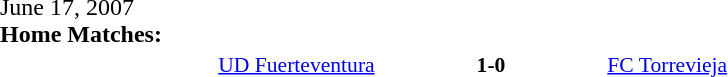<table width=100% cellspacing=1>
<tr>
<th width=20%></th>
<th width=12%></th>
<th width=20%></th>
<th></th>
</tr>
<tr>
<td>June 17, 2007<br><strong>Home Matches:</strong></td>
</tr>
<tr style=font-size:90%>
<td align=right><a href='#'>UD Fuerteventura</a></td>
<td align=center><strong>1-0</strong></td>
<td><a href='#'>FC Torrevieja</a></td>
</tr>
</table>
